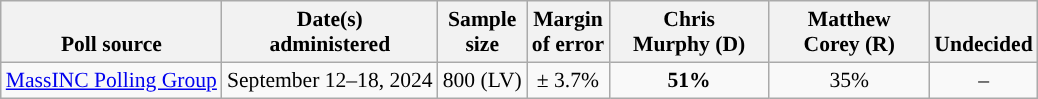<table class="wikitable" style="font-size:90%;text-align:center;">
<tr valign=bottom>
<th>Poll source</th>
<th>Date(s)<br>administered</th>
<th>Sample<br>size</th>
<th>Margin<br>of error</th>
<th style="width:100px;">Chris<br>Murphy (D)</th>
<th style="width:100px;">Matthew<br>Corey (R)</th>
<th>Undecided</th>
</tr>
<tr>
<td style="text-align:left"><a href='#'>MassINC Polling Group</a></td>
<td>September 12–18, 2024</td>
<td>800 (LV)</td>
<td>± 3.7%</td>
<td><strong>51%</strong></td>
<td>35%</td>
<td>–</td>
</tr>
</table>
